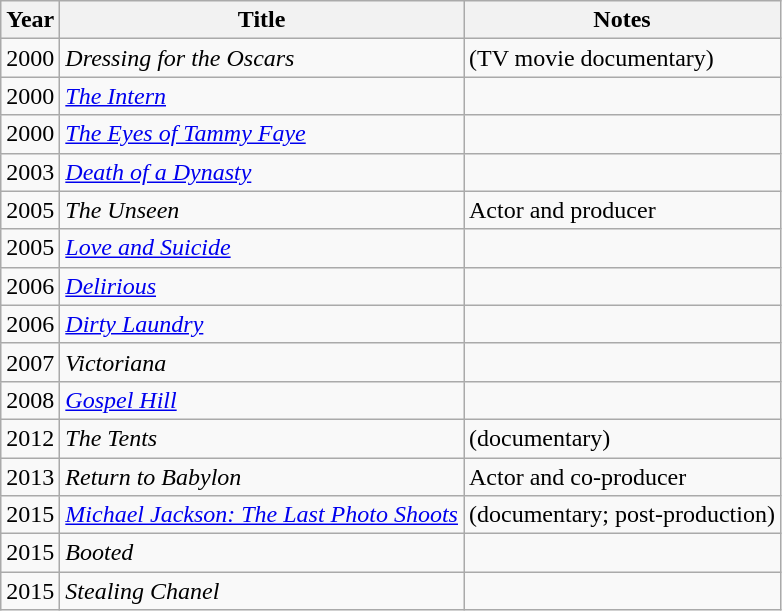<table class="wikitable sortable">
<tr>
<th>Year</th>
<th>Title</th>
<th>Notes</th>
</tr>
<tr>
<td>2000</td>
<td><em>Dressing for the Oscars</em></td>
<td>(TV movie documentary)</td>
</tr>
<tr>
<td>2000</td>
<td><em><a href='#'>The Intern</a></em></td>
<td></td>
</tr>
<tr>
<td>2000</td>
<td><em><a href='#'>The Eyes of Tammy Faye</a></em></td>
<td></td>
</tr>
<tr>
<td>2003</td>
<td><em><a href='#'>Death of a Dynasty</a></em></td>
<td></td>
</tr>
<tr>
<td>2005</td>
<td><em>The Unseen</em></td>
<td>Actor and producer</td>
</tr>
<tr>
<td>2005</td>
<td><em><a href='#'>Love and Suicide</a></em></td>
<td></td>
</tr>
<tr>
<td>2006</td>
<td><em><a href='#'>Delirious</a></em></td>
<td></td>
</tr>
<tr>
<td>2006</td>
<td><em><a href='#'>Dirty Laundry</a></em></td>
<td></td>
</tr>
<tr>
<td>2007</td>
<td><em>Victoriana</em></td>
<td></td>
</tr>
<tr>
<td>2008</td>
<td><em><a href='#'>Gospel Hill</a></em></td>
<td></td>
</tr>
<tr>
<td>2012</td>
<td><em>The Tents</em></td>
<td>(documentary)</td>
</tr>
<tr>
<td>2013</td>
<td><em>Return to Babylon</em></td>
<td>Actor and co-producer</td>
</tr>
<tr>
<td>2015</td>
<td><em><a href='#'>Michael Jackson: The Last Photo Shoots</a></em></td>
<td>(documentary; post-production)</td>
</tr>
<tr>
<td>2015</td>
<td><em>Booted</em></td>
<td></td>
</tr>
<tr>
<td>2015</td>
<td><em>Stealing Chanel</em></td>
<td></td>
</tr>
</table>
